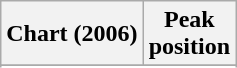<table class="wikitable sortable plainrowheaders" style="text-align:center">
<tr>
<th scope="col">Chart (2006)</th>
<th scope="col">Peak<br>position</th>
</tr>
<tr>
</tr>
<tr>
</tr>
<tr>
</tr>
<tr>
</tr>
</table>
